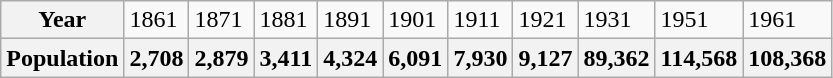<table class="wikitable">
<tr>
<th>Year</th>
<td>1861</td>
<td>1871</td>
<td>1881</td>
<td>1891</td>
<td>1901</td>
<td>1911</td>
<td>1921</td>
<td>1931</td>
<td>1951</td>
<td>1961</td>
</tr>
<tr>
<th>Population</th>
<th>2,708</th>
<th>2,879</th>
<th>3,411</th>
<th>4,324</th>
<th>6,091</th>
<th>7,930</th>
<th>9,127</th>
<th>89,362</th>
<th>114,568</th>
<th>108,368</th>
</tr>
</table>
